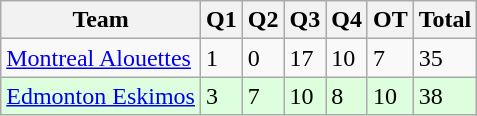<table class="wikitable">
<tr>
<th>Team</th>
<th>Q1</th>
<th>Q2</th>
<th>Q3</th>
<th>Q4</th>
<th>OT</th>
<th>Total</th>
</tr>
<tr>
<td><a href='#'>Montreal Alouettes</a></td>
<td>1</td>
<td>0</td>
<td>17</td>
<td>10</td>
<td>7</td>
<td>35</td>
</tr>
<tr style="background-color:#DDFFDD">
<td><a href='#'>Edmonton Eskimos</a></td>
<td>3</td>
<td>7</td>
<td>10</td>
<td>8</td>
<td>10</td>
<td>38</td>
</tr>
</table>
